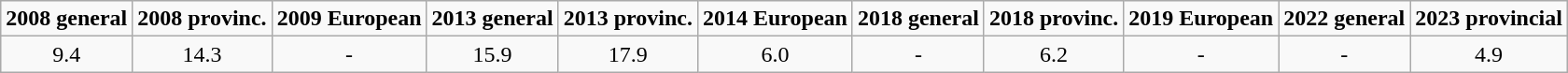<table class="wikitable" style="text-align:center">
<tr>
<td><strong>2008 general</strong></td>
<td><strong>2008 provinc.</strong></td>
<td><strong>2009 European</strong></td>
<td><strong>2013 general</strong></td>
<td><strong>2013 provinc.</strong></td>
<td><strong>2014 European</strong></td>
<td><strong>2018 general</strong></td>
<td><strong>2018 provinc.</strong></td>
<td><strong>2019 European</strong></td>
<td><strong>2022 general</strong></td>
<td><strong>2023 provincial</strong></td>
</tr>
<tr>
<td>9.4</td>
<td>14.3</td>
<td>-</td>
<td>15.9</td>
<td>17.9</td>
<td>6.0</td>
<td>-</td>
<td>6.2</td>
<td>-</td>
<td>-</td>
<td>4.9</td>
</tr>
</table>
